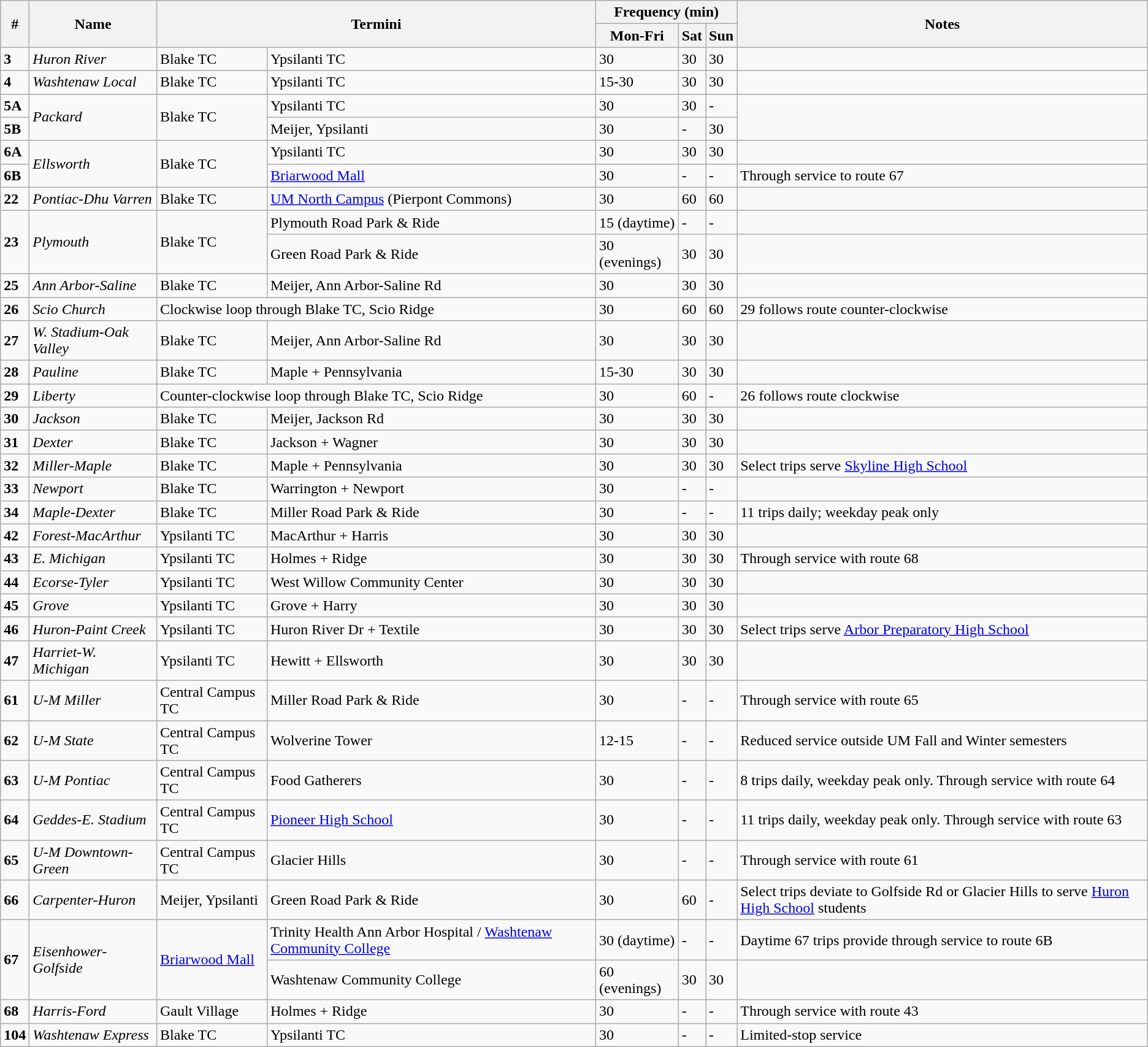<table class="wikitable mw-collapsible mw-collapsed">
<tr>
<th rowspan="2">#</th>
<th rowspan="2">Name</th>
<th colspan="2" rowspan="2">Termini</th>
<th colspan="3">Frequency (min)</th>
<th rowspan="2">Notes</th>
</tr>
<tr>
<th>Mon-Fri</th>
<th>Sat</th>
<th>Sun</th>
</tr>
<tr>
<td><strong>3</strong></td>
<td><em>Huron River</em></td>
<td>Blake TC</td>
<td>Ypsilanti TC</td>
<td>30</td>
<td>30</td>
<td>30</td>
<td></td>
</tr>
<tr>
<td><strong>4</strong></td>
<td><em>Washtenaw Local</em></td>
<td>Blake TC</td>
<td>Ypsilanti TC</td>
<td>15-30</td>
<td>30</td>
<td>30</td>
<td></td>
</tr>
<tr>
<td><strong>5A</strong></td>
<td rowspan="2"><em>Packard</em></td>
<td rowspan="2">Blake TC</td>
<td>Ypsilanti TC</td>
<td>30</td>
<td>30</td>
<td>-</td>
<td rowspan="2"></td>
</tr>
<tr>
<td><strong>5B</strong></td>
<td>Meijer, Ypsilanti</td>
<td>30</td>
<td>-</td>
<td>30</td>
</tr>
<tr>
<td><strong>6A</strong></td>
<td rowspan="2"><em>Ellsworth</em></td>
<td rowspan="2">Blake TC</td>
<td>Ypsilanti TC</td>
<td>30</td>
<td>30</td>
<td>30</td>
<td></td>
</tr>
<tr>
<td><strong>6B</strong></td>
<td><a href='#'>Briarwood Mall</a></td>
<td>30</td>
<td>-</td>
<td>-</td>
<td>Through service to route 67</td>
</tr>
<tr>
<td><strong>22</strong></td>
<td><em>Pontiac-Dhu Varren</em></td>
<td>Blake TC</td>
<td><a href='#'>UM North Campus</a> (Pierpont Commons)</td>
<td>30</td>
<td>60</td>
<td>60</td>
<td></td>
</tr>
<tr>
<td rowspan="2"><strong>23</strong></td>
<td rowspan="2"><em>Plymouth</em></td>
<td rowspan="2">Blake TC</td>
<td>Plymouth Road Park & Ride</td>
<td>15 (daytime)</td>
<td>-</td>
<td>-</td>
<td></td>
</tr>
<tr>
<td>Green Road Park & Ride</td>
<td>30 (evenings)</td>
<td>30</td>
<td>30</td>
<td></td>
</tr>
<tr>
<td><strong>25</strong></td>
<td><em>Ann Arbor-Saline</em></td>
<td>Blake TC</td>
<td>Meijer, Ann Arbor-Saline Rd</td>
<td>30</td>
<td>30</td>
<td>30</td>
<td></td>
</tr>
<tr>
<td><strong>26</strong></td>
<td><em>Scio Church</em></td>
<td colspan="2">Clockwise loop through Blake TC, Scio Ridge</td>
<td>30</td>
<td>60</td>
<td>60</td>
<td>29 follows route counter-clockwise</td>
</tr>
<tr>
<td><strong>27</strong></td>
<td><em>W. Stadium-Oak Valley</em></td>
<td>Blake TC</td>
<td>Meijer, Ann Arbor-Saline Rd</td>
<td>30</td>
<td>30</td>
<td>30</td>
<td></td>
</tr>
<tr>
<td><strong>28</strong></td>
<td><em>Pauline</em></td>
<td>Blake TC</td>
<td>Maple + Pennsylvania</td>
<td>15-30</td>
<td>30</td>
<td>30</td>
<td></td>
</tr>
<tr>
<td><strong>29</strong></td>
<td><em>Liberty</em></td>
<td colspan="2">Counter-clockwise loop through Blake TC, Scio Ridge</td>
<td>30</td>
<td>60</td>
<td>-</td>
<td>26 follows route clockwise</td>
</tr>
<tr>
<td><strong>30</strong></td>
<td><em>Jackson</em></td>
<td>Blake TC</td>
<td>Meijer, Jackson Rd</td>
<td>30</td>
<td>30</td>
<td>30</td>
<td></td>
</tr>
<tr>
<td><strong>31</strong></td>
<td><em>Dexter</em></td>
<td>Blake TC</td>
<td>Jackson + Wagner</td>
<td>30</td>
<td>30</td>
<td>30</td>
<td></td>
</tr>
<tr>
<td><strong>32</strong></td>
<td><em>Miller-Maple</em></td>
<td>Blake TC</td>
<td>Maple + Pennsylvania</td>
<td>30</td>
<td>30</td>
<td>30</td>
<td>Select trips serve <a href='#'>Skyline High School</a></td>
</tr>
<tr>
<td><strong>33</strong></td>
<td><em>Newport</em></td>
<td>Blake TC</td>
<td>Warrington + Newport</td>
<td>30</td>
<td>-</td>
<td>-</td>
<td></td>
</tr>
<tr>
<td><strong>34</strong></td>
<td><em>Maple-Dexter</em></td>
<td>Blake TC</td>
<td>Miller Road Park & Ride</td>
<td>30</td>
<td>-</td>
<td>-</td>
<td>11 trips daily; weekday peak only</td>
</tr>
<tr>
<td><strong>42</strong></td>
<td><em>Forest-MacArthur</em></td>
<td>Ypsilanti TC</td>
<td>MacArthur + Harris</td>
<td>30</td>
<td>30</td>
<td>30</td>
<td></td>
</tr>
<tr>
<td><strong>43</strong></td>
<td><em>E. Michigan</em></td>
<td>Ypsilanti TC</td>
<td>Holmes + Ridge</td>
<td>30</td>
<td>30</td>
<td>30</td>
<td>Through service with route 68</td>
</tr>
<tr>
<td><strong>44</strong></td>
<td><em>Ecorse-Tyler</em></td>
<td>Ypsilanti TC</td>
<td>West Willow Community Center</td>
<td>30</td>
<td>30</td>
<td>30</td>
<td></td>
</tr>
<tr>
<td><strong>45</strong></td>
<td><em>Grove</em></td>
<td>Ypsilanti TC</td>
<td>Grove + Harry</td>
<td>30</td>
<td>30</td>
<td>30</td>
<td></td>
</tr>
<tr>
<td><strong>46</strong></td>
<td><em>Huron-Paint Creek</em></td>
<td>Ypsilanti TC</td>
<td>Huron River Dr + Textile</td>
<td>30</td>
<td>30</td>
<td>30</td>
<td>Select trips serve <a href='#'>Arbor Preparatory High School</a></td>
</tr>
<tr>
<td><strong>47</strong></td>
<td><em>Harriet-W. Michigan</em></td>
<td>Ypsilanti TC</td>
<td>Hewitt + Ellsworth</td>
<td>30</td>
<td>30</td>
<td>30</td>
<td></td>
</tr>
<tr>
<td><strong>61</strong></td>
<td><em>U-M Miller</em></td>
<td>Central Campus TC</td>
<td>Miller Road Park & Ride</td>
<td>30</td>
<td>-</td>
<td>-</td>
<td>Through service with route 65</td>
</tr>
<tr>
<td><strong>62</strong></td>
<td><em>U-M State</em></td>
<td>Central Campus TC</td>
<td>Wolverine Tower</td>
<td>12-15</td>
<td>-</td>
<td>-</td>
<td>Reduced service outside UM Fall and Winter semesters</td>
</tr>
<tr>
<td><strong>63</strong></td>
<td><em>U-M Pontiac</em></td>
<td>Central Campus TC</td>
<td>Food Gatherers</td>
<td>30</td>
<td>-</td>
<td>-</td>
<td>8 trips daily, weekday peak only. Through service with route 64</td>
</tr>
<tr>
<td><strong>64</strong></td>
<td><em>Geddes-E. Stadium</em></td>
<td>Central Campus TC</td>
<td><a href='#'>Pioneer High School</a></td>
<td>30</td>
<td>-</td>
<td>-</td>
<td>11 trips daily, weekday peak only. Through service with route 63</td>
</tr>
<tr>
<td><strong>65</strong></td>
<td><em>U-M Downtown-Green</em></td>
<td>Central Campus TC</td>
<td>Glacier Hills</td>
<td>30</td>
<td>-</td>
<td>-</td>
<td>Through service with route 61</td>
</tr>
<tr>
<td><strong>66</strong></td>
<td><em>Carpenter-Huron</em></td>
<td>Meijer, Ypsilanti</td>
<td>Green Road Park & Ride</td>
<td>30</td>
<td>60</td>
<td>-</td>
<td>Select trips deviate to Golfside Rd or Glacier Hills to serve <a href='#'>Huron High School</a> students</td>
</tr>
<tr>
<td rowspan="2"><strong>67</strong></td>
<td rowspan="2"><em>Eisenhower-Golfside</em></td>
<td rowspan="2"><a href='#'>Briarwood Mall</a></td>
<td>Trinity Health Ann Arbor Hospital / <a href='#'>Washtenaw Community College</a></td>
<td>30 (daytime)</td>
<td>-</td>
<td>-</td>
<td>Daytime 67 trips provide through service to route 6B</td>
</tr>
<tr>
<td>Washtenaw Community College</td>
<td>60 (evenings)</td>
<td>30</td>
<td>30</td>
<td></td>
</tr>
<tr>
<td><strong>68</strong></td>
<td><em>Harris-Ford</em></td>
<td>Gault Village</td>
<td>Holmes + Ridge</td>
<td>30</td>
<td>-</td>
<td>-</td>
<td>Through service with route 43</td>
</tr>
<tr>
<td><strong>104</strong></td>
<td><em>Washtenaw Express</em></td>
<td>Blake TC</td>
<td>Ypsilanti TC</td>
<td>30</td>
<td>-</td>
<td>-</td>
<td>Limited-stop service</td>
</tr>
</table>
